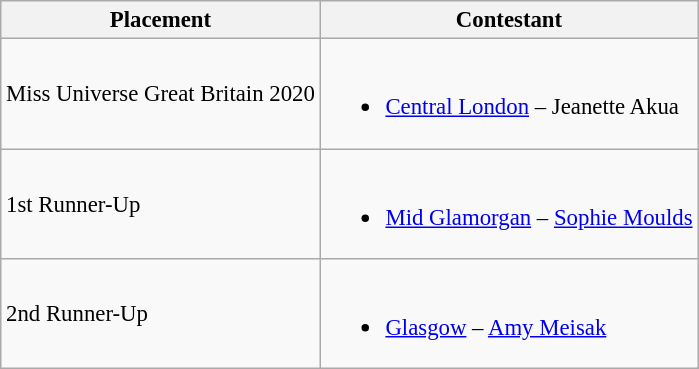<table class="wikitable sortable" style="font-size: 95%;">
<tr>
<th>Placement</th>
<th>Contestant</th>
</tr>
<tr>
<td>Miss Universe Great Britain 2020</td>
<td><br><ul><li><a href='#'>Central London</a> – Jeanette Akua</li></ul></td>
</tr>
<tr>
<td>1st Runner-Up</td>
<td><br><ul><li><a href='#'>Mid Glamorgan</a> – <a href='#'>Sophie Moulds</a></li></ul></td>
</tr>
<tr>
<td>2nd Runner-Up</td>
<td><br><ul><li><a href='#'>Glasgow</a> – <a href='#'>Amy Meisak</a></li></ul></td>
</tr>
</table>
